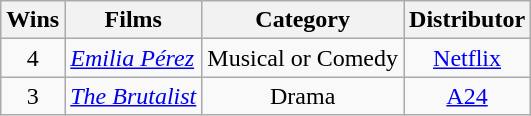<table class="wikitable">
<tr>
<th>Wins</th>
<th>Films</th>
<th>Category</th>
<th>Distributor</th>
</tr>
<tr>
<td style="text-align:center">4</td>
<td><em><a href='#'>Emilia Pérez</a></em></td>
<td style="text-align:center">Musical or Comedy</td>
<td style="text-align:center"><a href='#'>Netflix</a></td>
</tr>
<tr>
<td style="text-align:center">3</td>
<td><em><a href='#'>The Brutalist</a></em></td>
<td style="text-align:center">Drama</td>
<td style="text-align:center"><a href='#'>A24</a></td>
</tr>
</table>
